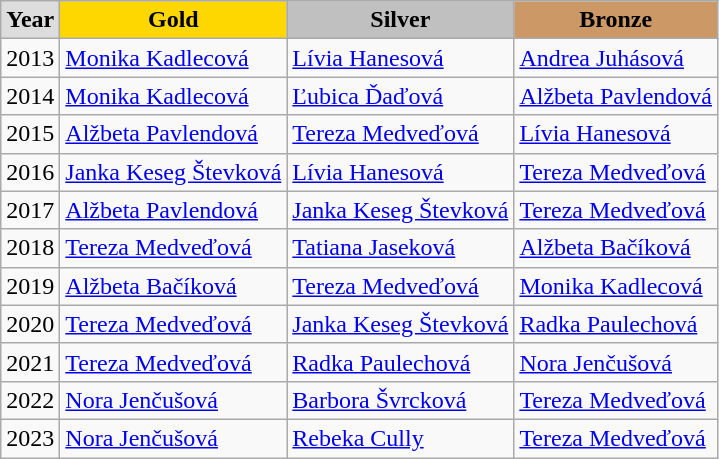<table class="wikitable sortable alternance" style="font-size:100%">
<tr style="text-align:center; background:#e4e4e4; font-weight:bold;">
<td style="background:#ddd; ">Year</td>
<td style="background:gold; ">Gold</td>
<td style="background:silver; ">Silver</td>
<td style="background:#c96; ">Bronze</td>
</tr>
<tr>
<td>2013</td>
<td><a href='#'>Monika Kadlecová</a></td>
<td><a href='#'>Lívia Hanesová</a></td>
<td><a href='#'>Andrea Juhásová</a></td>
</tr>
<tr>
<td>2014</td>
<td><a href='#'>Monika Kadlecová</a></td>
<td><a href='#'>Ľubica Ďaďová</a></td>
<td><a href='#'>Alžbeta Pavlendová</a></td>
</tr>
<tr>
<td>2015</td>
<td><a href='#'>Alžbeta Pavlendová</a></td>
<td><a href='#'>Tereza Medveďová</a></td>
<td><a href='#'>Lívia Hanesová</a></td>
</tr>
<tr>
<td>2016</td>
<td><a href='#'>Janka Keseg Števková</a></td>
<td><a href='#'>Lívia Hanesová</a></td>
<td><a href='#'>Tereza Medveďová</a></td>
</tr>
<tr>
<td>2017</td>
<td><a href='#'>Alžbeta Pavlendová</a></td>
<td><a href='#'>Janka Keseg Števková</a></td>
<td><a href='#'>Tereza Medveďová</a></td>
</tr>
<tr>
<td>2018</td>
<td><a href='#'>Tereza Medveďová</a></td>
<td><a href='#'>Tatiana Jaseková</a></td>
<td><a href='#'>Alžbeta Bačíková</a></td>
</tr>
<tr>
<td>2019</td>
<td><a href='#'>Alžbeta Bačíková</a></td>
<td><a href='#'>Tereza Medveďová</a></td>
<td><a href='#'>Monika Kadlecová</a></td>
</tr>
<tr>
<td>2020</td>
<td><a href='#'>Tereza Medveďová</a></td>
<td><a href='#'>Janka Keseg Števková</a></td>
<td><a href='#'>Radka Paulechová</a></td>
</tr>
<tr>
<td>2021</td>
<td><a href='#'>Tereza Medveďová</a></td>
<td><a href='#'>Radka Paulechová</a></td>
<td><a href='#'>Nora Jenčušová</a></td>
</tr>
<tr>
<td>2022</td>
<td><a href='#'>Nora Jenčušová</a></td>
<td><a href='#'>Barbora Švrcková</a></td>
<td><a href='#'>Tereza Medveďová</a></td>
</tr>
<tr>
<td>2023</td>
<td><a href='#'>Nora Jenčušová</a></td>
<td><a href='#'>Rebeka Cully</a></td>
<td><a href='#'>Tereza Medveďová</a></td>
</tr>
</table>
